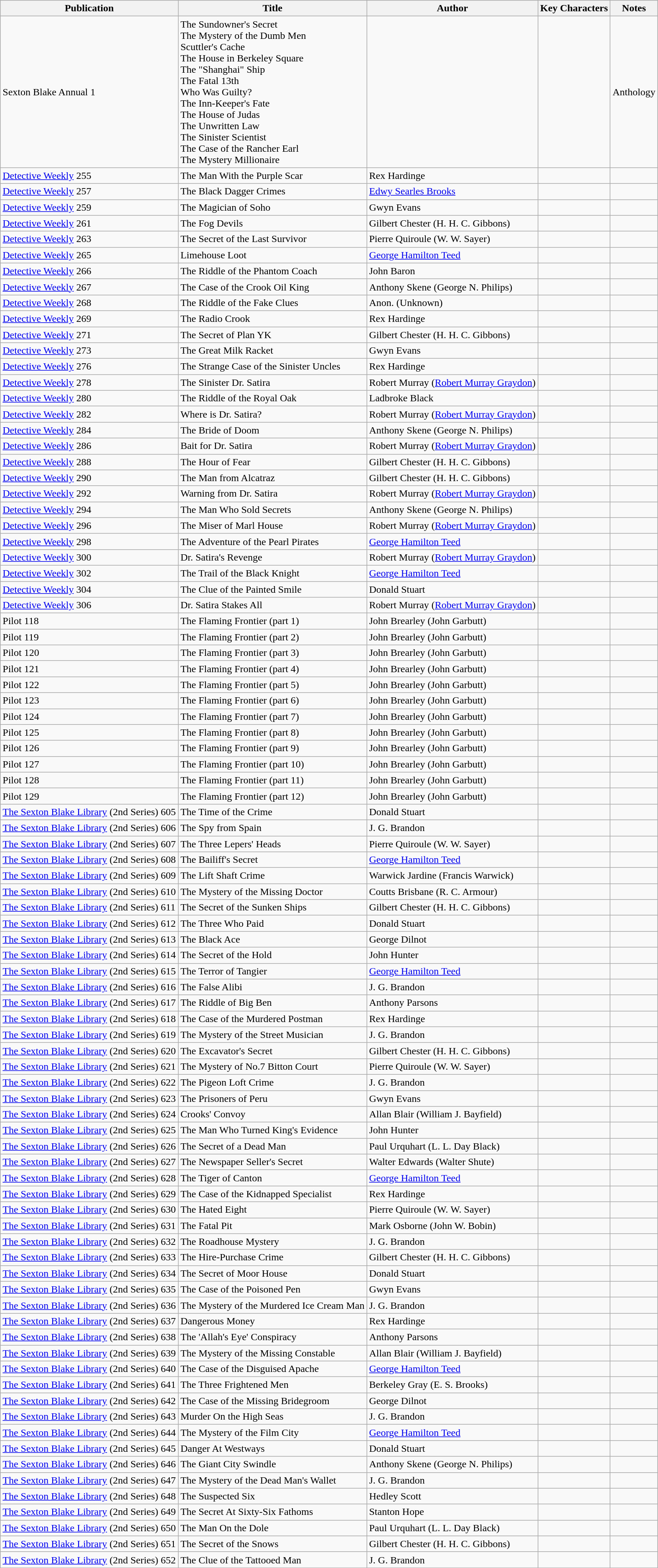<table class="wikitable">
<tr>
<th>Publication</th>
<th>Title</th>
<th>Author</th>
<th>Key Characters</th>
<th>Notes</th>
</tr>
<tr>
<td>Sexton Blake Annual 1</td>
<td>The Sundowner's Secret <br> The Mystery of the Dumb Men<br> Scuttler's Cache<br> The House in Berkeley Square<br> The "Shanghai" Ship<br> The Fatal 13th<br> Who Was Guilty?<br> The Inn-Keeper's Fate<br> The House of Judas<br> The Unwritten Law<br> The Sinister Scientist<br> The Case of the Rancher Earl<br> The Mystery Millionaire</td>
<td></td>
<td></td>
<td>Anthology</td>
</tr>
<tr>
<td><a href='#'>Detective Weekly</a> 255</td>
<td>The Man With the Purple Scar</td>
<td>Rex Hardinge</td>
<td></td>
<td></td>
</tr>
<tr>
<td><a href='#'>Detective Weekly</a> 257</td>
<td>The Black Dagger Crimes</td>
<td><a href='#'>Edwy Searles Brooks</a></td>
<td></td>
<td></td>
</tr>
<tr>
<td><a href='#'>Detective Weekly</a> 259</td>
<td>The Magician of Soho</td>
<td>Gwyn Evans</td>
<td></td>
<td></td>
</tr>
<tr>
<td><a href='#'>Detective Weekly</a> 261</td>
<td>The Fog Devils</td>
<td>Gilbert Chester (H. H. C. Gibbons)</td>
<td></td>
<td></td>
</tr>
<tr>
<td><a href='#'>Detective Weekly</a> 263</td>
<td>The Secret of the Last Survivor</td>
<td>Pierre Quiroule (W. W. Sayer)</td>
<td></td>
<td></td>
</tr>
<tr>
<td><a href='#'>Detective Weekly</a> 265</td>
<td>Limehouse Loot</td>
<td><a href='#'>George Hamilton Teed</a></td>
<td></td>
<td></td>
</tr>
<tr>
<td><a href='#'>Detective Weekly</a> 266</td>
<td>The Riddle of the Phantom Coach</td>
<td>John Baron</td>
<td></td>
<td></td>
</tr>
<tr>
<td><a href='#'>Detective Weekly</a> 267</td>
<td>The Case of the Crook Oil King</td>
<td>Anthony Skene (George N. Philips)</td>
<td></td>
<td></td>
</tr>
<tr>
<td><a href='#'>Detective Weekly</a> 268</td>
<td>The Riddle of the Fake Clues</td>
<td>Anon. (Unknown)</td>
<td></td>
<td></td>
</tr>
<tr>
<td><a href='#'>Detective Weekly</a> 269</td>
<td>The Radio Crook</td>
<td>Rex Hardinge</td>
<td></td>
<td></td>
</tr>
<tr>
<td><a href='#'>Detective Weekly</a> 271</td>
<td>The Secret of Plan YK</td>
<td>Gilbert Chester (H. H. C. Gibbons)</td>
<td></td>
<td></td>
</tr>
<tr>
<td><a href='#'>Detective Weekly</a> 273</td>
<td>The Great Milk Racket</td>
<td>Gwyn Evans</td>
<td></td>
<td></td>
</tr>
<tr>
<td><a href='#'>Detective Weekly</a> 276</td>
<td>The Strange Case of the Sinister Uncles</td>
<td>Rex Hardinge</td>
<td></td>
<td></td>
</tr>
<tr>
<td><a href='#'>Detective Weekly</a> 278</td>
<td>The Sinister Dr. Satira</td>
<td>Robert Murray (<a href='#'>Robert Murray Graydon</a>)</td>
<td></td>
<td></td>
</tr>
<tr>
<td><a href='#'>Detective Weekly</a> 280</td>
<td>The Riddle of the Royal Oak</td>
<td>Ladbroke Black</td>
<td></td>
<td></td>
</tr>
<tr>
<td><a href='#'>Detective Weekly</a> 282</td>
<td>Where is Dr. Satira?</td>
<td>Robert Murray (<a href='#'>Robert Murray Graydon</a>)</td>
<td></td>
<td></td>
</tr>
<tr>
<td><a href='#'>Detective Weekly</a> 284</td>
<td>The Bride of Doom</td>
<td>Anthony Skene (George N. Philips)</td>
<td></td>
<td></td>
</tr>
<tr>
<td><a href='#'>Detective Weekly</a> 286</td>
<td>Bait for Dr. Satira</td>
<td>Robert Murray (<a href='#'>Robert Murray Graydon</a>)</td>
<td></td>
<td></td>
</tr>
<tr>
<td><a href='#'>Detective Weekly</a> 288</td>
<td>The Hour of Fear</td>
<td>Gilbert Chester (H. H. C. Gibbons)</td>
<td></td>
<td></td>
</tr>
<tr>
<td><a href='#'>Detective Weekly</a> 290</td>
<td>The Man from Alcatraz</td>
<td>Gilbert Chester (H. H. C. Gibbons)</td>
<td></td>
<td></td>
</tr>
<tr>
<td><a href='#'>Detective Weekly</a> 292</td>
<td>Warning from Dr. Satira</td>
<td>Robert Murray (<a href='#'>Robert Murray Graydon</a>)</td>
<td></td>
<td></td>
</tr>
<tr>
<td><a href='#'>Detective Weekly</a> 294</td>
<td>The Man Who Sold Secrets</td>
<td>Anthony Skene (George N. Philips)</td>
<td></td>
<td></td>
</tr>
<tr>
<td><a href='#'>Detective Weekly</a> 296</td>
<td>The Miser of Marl House</td>
<td>Robert Murray (<a href='#'>Robert Murray Graydon</a>)</td>
<td></td>
<td></td>
</tr>
<tr>
<td><a href='#'>Detective Weekly</a> 298</td>
<td>The Adventure of the Pearl Pirates</td>
<td><a href='#'>George Hamilton Teed</a></td>
<td></td>
<td></td>
</tr>
<tr>
<td><a href='#'>Detective Weekly</a> 300</td>
<td>Dr. Satira's Revenge</td>
<td>Robert Murray (<a href='#'>Robert Murray Graydon</a>)</td>
<td></td>
<td></td>
</tr>
<tr>
<td><a href='#'>Detective Weekly</a> 302</td>
<td>The Trail of the Black Knight</td>
<td><a href='#'>George Hamilton Teed</a></td>
<td></td>
<td></td>
</tr>
<tr>
<td><a href='#'>Detective Weekly</a> 304</td>
<td>The Clue of the Painted Smile</td>
<td>Donald Stuart</td>
<td></td>
<td></td>
</tr>
<tr>
<td><a href='#'>Detective Weekly</a> 306</td>
<td>Dr. Satira Stakes All</td>
<td>Robert Murray (<a href='#'>Robert Murray Graydon</a>)</td>
<td></td>
<td></td>
</tr>
<tr>
<td>Pilot 118</td>
<td>The Flaming Frontier (part 1)</td>
<td>John Brearley (John Garbutt)</td>
<td></td>
<td></td>
</tr>
<tr>
<td>Pilot 119</td>
<td>The Flaming Frontier (part 2)</td>
<td>John Brearley (John Garbutt)</td>
<td></td>
<td></td>
</tr>
<tr>
<td>Pilot 120</td>
<td>The Flaming Frontier (part 3)</td>
<td>John Brearley (John Garbutt)</td>
<td></td>
<td></td>
</tr>
<tr>
<td>Pilot 121</td>
<td>The Flaming Frontier (part 4)</td>
<td>John Brearley (John Garbutt)</td>
<td></td>
<td></td>
</tr>
<tr>
<td>Pilot 122</td>
<td>The Flaming Frontier (part 5)</td>
<td>John Brearley (John Garbutt)</td>
<td></td>
<td></td>
</tr>
<tr>
<td>Pilot 123</td>
<td>The Flaming Frontier (part 6)</td>
<td>John Brearley (John Garbutt)</td>
<td></td>
<td></td>
</tr>
<tr>
<td>Pilot 124</td>
<td>The Flaming Frontier (part 7)</td>
<td>John Brearley (John Garbutt)</td>
<td></td>
<td></td>
</tr>
<tr>
<td>Pilot 125</td>
<td>The Flaming Frontier (part 8)</td>
<td>John Brearley (John Garbutt)</td>
<td></td>
<td></td>
</tr>
<tr>
<td>Pilot 126</td>
<td>The Flaming Frontier (part 9)</td>
<td>John Brearley (John Garbutt)</td>
<td></td>
<td></td>
</tr>
<tr>
<td>Pilot 127</td>
<td>The Flaming Frontier (part 10)</td>
<td>John Brearley (John Garbutt)</td>
<td></td>
<td></td>
</tr>
<tr>
<td>Pilot 128</td>
<td>The Flaming Frontier (part 11)</td>
<td>John Brearley (John Garbutt)</td>
<td></td>
<td></td>
</tr>
<tr>
<td>Pilot 129</td>
<td>The Flaming Frontier (part 12)</td>
<td>John Brearley (John Garbutt)</td>
<td></td>
<td></td>
</tr>
<tr>
<td><a href='#'>The Sexton Blake Library</a> (2nd Series) 605</td>
<td>The Time of the Crime</td>
<td>Donald Stuart</td>
<td></td>
<td></td>
</tr>
<tr>
<td><a href='#'>The Sexton Blake Library</a> (2nd Series) 606</td>
<td>The Spy from Spain</td>
<td>J. G. Brandon</td>
<td></td>
<td></td>
</tr>
<tr>
<td><a href='#'>The Sexton Blake Library</a> (2nd Series) 607</td>
<td>The Three Lepers' Heads</td>
<td>Pierre Quiroule (W. W. Sayer)</td>
<td></td>
<td></td>
</tr>
<tr>
<td><a href='#'>The Sexton Blake Library</a> (2nd Series) 608</td>
<td>The Bailiff's Secret</td>
<td><a href='#'>George Hamilton Teed</a></td>
<td></td>
<td></td>
</tr>
<tr>
<td><a href='#'>The Sexton Blake Library</a> (2nd Series) 609</td>
<td>The Lift Shaft Crime</td>
<td>Warwick Jardine (Francis Warwick)</td>
<td></td>
<td></td>
</tr>
<tr>
<td><a href='#'>The Sexton Blake Library</a> (2nd Series) 610</td>
<td>The Mystery of the Missing Doctor</td>
<td>Coutts Brisbane (R. C. Armour)</td>
<td></td>
<td></td>
</tr>
<tr>
<td><a href='#'>The Sexton Blake Library</a> (2nd Series) 611</td>
<td>The Secret of the Sunken Ships</td>
<td>Gilbert Chester (H. H. C. Gibbons)</td>
<td></td>
<td></td>
</tr>
<tr>
<td><a href='#'>The Sexton Blake Library</a> (2nd Series) 612</td>
<td>The Three Who Paid</td>
<td>Donald Stuart</td>
<td></td>
<td></td>
</tr>
<tr>
<td><a href='#'>The Sexton Blake Library</a> (2nd Series) 613</td>
<td>The Black Ace</td>
<td>George Dilnot</td>
<td></td>
<td></td>
</tr>
<tr>
<td><a href='#'>The Sexton Blake Library</a> (2nd Series) 614</td>
<td>The Secret of the Hold</td>
<td>John Hunter</td>
<td></td>
<td></td>
</tr>
<tr>
<td><a href='#'>The Sexton Blake Library</a> (2nd Series) 615</td>
<td>The Terror of Tangier</td>
<td><a href='#'>George Hamilton Teed</a></td>
<td></td>
<td></td>
</tr>
<tr>
<td><a href='#'>The Sexton Blake Library</a> (2nd Series) 616</td>
<td>The False Alibi</td>
<td>J. G. Brandon</td>
<td></td>
<td></td>
</tr>
<tr>
<td><a href='#'>The Sexton Blake Library</a> (2nd Series) 617</td>
<td>The Riddle of Big Ben</td>
<td>Anthony Parsons</td>
<td></td>
<td></td>
</tr>
<tr>
<td><a href='#'>The Sexton Blake Library</a> (2nd Series) 618</td>
<td>The Case of the Murdered Postman</td>
<td>Rex Hardinge</td>
<td></td>
<td></td>
</tr>
<tr>
<td><a href='#'>The Sexton Blake Library</a> (2nd Series) 619</td>
<td>The Mystery of the Street Musician</td>
<td>J. G. Brandon</td>
<td></td>
<td></td>
</tr>
<tr>
<td><a href='#'>The Sexton Blake Library</a> (2nd Series) 620</td>
<td>The Excavator's Secret</td>
<td>Gilbert Chester (H. H. C. Gibbons)</td>
<td></td>
<td></td>
</tr>
<tr>
<td><a href='#'>The Sexton Blake Library</a> (2nd Series) 621</td>
<td>The Mystery of No.7 Bitton Court</td>
<td>Pierre Quiroule (W. W. Sayer)</td>
<td></td>
<td></td>
</tr>
<tr>
<td><a href='#'>The Sexton Blake Library</a> (2nd Series) 622</td>
<td>The Pigeon Loft Crime</td>
<td>J. G. Brandon</td>
<td></td>
<td></td>
</tr>
<tr>
<td><a href='#'>The Sexton Blake Library</a> (2nd Series) 623</td>
<td>The Prisoners of Peru</td>
<td>Gwyn Evans</td>
<td></td>
<td></td>
</tr>
<tr>
<td><a href='#'>The Sexton Blake Library</a> (2nd Series) 624</td>
<td>Crooks' Convoy</td>
<td>Allan Blair (William J. Bayfield)</td>
<td></td>
<td></td>
</tr>
<tr>
<td><a href='#'>The Sexton Blake Library</a> (2nd Series) 625</td>
<td>The Man Who Turned King's Evidence</td>
<td>John Hunter</td>
<td></td>
<td></td>
</tr>
<tr>
<td><a href='#'>The Sexton Blake Library</a> (2nd Series) 626</td>
<td>The Secret of a Dead Man</td>
<td>Paul Urquhart (L. L. Day Black)</td>
<td></td>
<td></td>
</tr>
<tr>
<td><a href='#'>The Sexton Blake Library</a> (2nd Series) 627</td>
<td>The Newspaper Seller's Secret</td>
<td>Walter Edwards (Walter Shute)</td>
<td></td>
<td></td>
</tr>
<tr>
<td><a href='#'>The Sexton Blake Library</a> (2nd Series) 628</td>
<td>The Tiger of Canton</td>
<td><a href='#'>George Hamilton Teed</a></td>
<td></td>
<td></td>
</tr>
<tr>
<td><a href='#'>The Sexton Blake Library</a> (2nd Series) 629</td>
<td>The Case of the Kidnapped Specialist</td>
<td>Rex Hardinge</td>
<td></td>
<td></td>
</tr>
<tr>
<td><a href='#'>The Sexton Blake Library</a> (2nd Series) 630</td>
<td>The Hated Eight</td>
<td>Pierre Quiroule (W. W. Sayer)</td>
<td></td>
<td></td>
</tr>
<tr>
<td><a href='#'>The Sexton Blake Library</a> (2nd Series) 631</td>
<td>The Fatal Pit</td>
<td>Mark Osborne (John W. Bobin)</td>
<td></td>
<td></td>
</tr>
<tr>
<td><a href='#'>The Sexton Blake Library</a> (2nd Series) 632</td>
<td>The Roadhouse Mystery</td>
<td>J. G. Brandon</td>
<td></td>
<td></td>
</tr>
<tr>
<td><a href='#'>The Sexton Blake Library</a> (2nd Series) 633</td>
<td>The Hire-Purchase Crime</td>
<td>Gilbert Chester (H. H. C. Gibbons)</td>
<td></td>
<td></td>
</tr>
<tr>
<td><a href='#'>The Sexton Blake Library</a> (2nd Series) 634</td>
<td>The Secret of Moor House</td>
<td>Donald Stuart</td>
<td></td>
<td></td>
</tr>
<tr>
<td><a href='#'>The Sexton Blake Library</a> (2nd Series) 635</td>
<td>The Case of the Poisoned Pen</td>
<td>Gwyn Evans</td>
<td></td>
<td></td>
</tr>
<tr>
<td><a href='#'>The Sexton Blake Library</a> (2nd Series) 636</td>
<td>The Mystery of the Murdered Ice Cream Man</td>
<td>J. G. Brandon</td>
<td></td>
<td></td>
</tr>
<tr>
<td><a href='#'>The Sexton Blake Library</a> (2nd Series) 637</td>
<td>Dangerous Money</td>
<td>Rex Hardinge</td>
<td></td>
<td></td>
</tr>
<tr>
<td><a href='#'>The Sexton Blake Library</a> (2nd Series) 638</td>
<td>The 'Allah's Eye' Conspiracy</td>
<td>Anthony Parsons</td>
<td></td>
<td></td>
</tr>
<tr>
<td><a href='#'>The Sexton Blake Library</a> (2nd Series) 639</td>
<td>The Mystery of the Missing Constable</td>
<td>Allan Blair (William J. Bayfield)</td>
<td></td>
<td></td>
</tr>
<tr>
<td><a href='#'>The Sexton Blake Library</a> (2nd Series) 640</td>
<td>The Case of the Disguised Apache</td>
<td><a href='#'>George Hamilton Teed</a></td>
<td></td>
<td></td>
</tr>
<tr>
<td><a href='#'>The Sexton Blake Library</a> (2nd Series) 641</td>
<td>The Three Frightened Men</td>
<td>Berkeley Gray (E. S. Brooks)</td>
<td></td>
<td></td>
</tr>
<tr>
<td><a href='#'>The Sexton Blake Library</a> (2nd Series) 642</td>
<td>The Case of the Missing Bridegroom</td>
<td>George Dilnot</td>
<td></td>
<td></td>
</tr>
<tr>
<td><a href='#'>The Sexton Blake Library</a> (2nd Series) 643</td>
<td>Murder On the High Seas</td>
<td>J. G. Brandon</td>
<td></td>
<td></td>
</tr>
<tr>
<td><a href='#'>The Sexton Blake Library</a> (2nd Series) 644</td>
<td>The Mystery of the Film City</td>
<td><a href='#'>George Hamilton Teed</a></td>
<td></td>
<td></td>
</tr>
<tr>
<td><a href='#'>The Sexton Blake Library</a> (2nd Series) 645</td>
<td>Danger At Westways</td>
<td>Donald Stuart</td>
<td></td>
<td></td>
</tr>
<tr>
<td><a href='#'>The Sexton Blake Library</a> (2nd Series) 646</td>
<td>The Giant City Swindle</td>
<td>Anthony Skene (George N. Philips)</td>
<td></td>
<td></td>
</tr>
<tr>
<td><a href='#'>The Sexton Blake Library</a> (2nd Series) 647</td>
<td>The Mystery of the Dead Man's Wallet</td>
<td>J. G. Brandon</td>
<td></td>
<td></td>
</tr>
<tr>
<td><a href='#'>The Sexton Blake Library</a> (2nd Series) 648</td>
<td>The Suspected Six</td>
<td>Hedley Scott</td>
<td></td>
<td></td>
</tr>
<tr>
<td><a href='#'>The Sexton Blake Library</a> (2nd Series) 649</td>
<td>The Secret At Sixty-Six Fathoms</td>
<td>Stanton Hope</td>
<td></td>
<td></td>
</tr>
<tr>
<td><a href='#'>The Sexton Blake Library</a> (2nd Series) 650</td>
<td>The Man On the Dole</td>
<td>Paul Urquhart (L. L. Day Black)</td>
<td></td>
<td></td>
</tr>
<tr>
<td><a href='#'>The Sexton Blake Library</a> (2nd Series) 651</td>
<td>The Secret of the Snows</td>
<td>Gilbert Chester (H. H. C. Gibbons)</td>
<td></td>
<td></td>
</tr>
<tr>
<td><a href='#'>The Sexton Blake Library</a> (2nd Series) 652</td>
<td>The Clue of the Tattooed Man</td>
<td>J. G. Brandon</td>
<td></td>
<td></td>
</tr>
<tr>
</tr>
</table>
